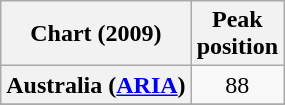<table class="wikitable sortable plainrowheaders" style="text-align:center">
<tr>
<th scope="col">Chart (2009)</th>
<th scope="col">Peak<br>position</th>
</tr>
<tr>
<th scope="row">Australia (<a href='#'>ARIA</a>)</th>
<td>88</td>
</tr>
<tr>
</tr>
<tr>
</tr>
<tr>
</tr>
<tr>
</tr>
<tr>
</tr>
<tr>
</tr>
<tr>
</tr>
</table>
